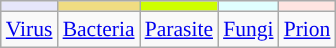<table class="wikitable" style="font-size: 90%">
<tr>
<td style="background: lavender; text-align: center;"></td>
<td style="background: #f0dc82; text-align: center;"></td>
<td style="background: #CEFF00; text-align: center;"></td>
<td style="background: #e0ffff; text-align: center;"></td>
<td style="background: #FFE4E1; text-align: center;"></td>
</tr>
<tr>
<td><a href='#'>Virus</a></td>
<td><a href='#'>Bacteria</a></td>
<td><a href='#'>Parasite</a></td>
<td><a href='#'>Fungi</a></td>
<td><a href='#'>Prion</a></td>
</tr>
</table>
